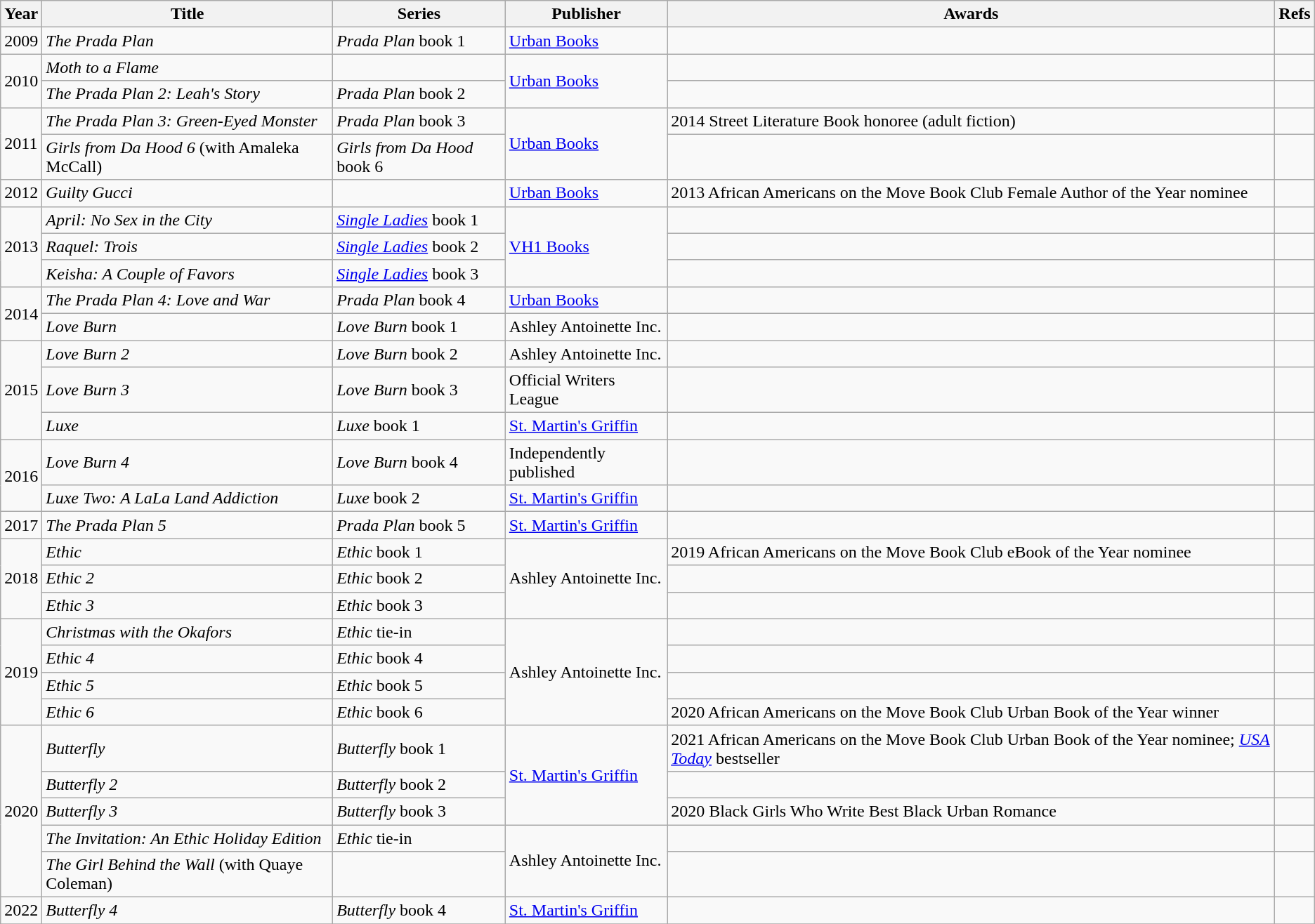<table class="wikitable sortable">
<tr>
<th>Year</th>
<th>Title</th>
<th>Series</th>
<th>Publisher</th>
<th>Awards</th>
<th>Refs</th>
</tr>
<tr>
<td>2009</td>
<td><em>The Prada Plan</em></td>
<td><em>Prada Plan</em> book 1</td>
<td><a href='#'>Urban Books</a></td>
<td></td>
<td></td>
</tr>
<tr>
<td rowspan="2">2010</td>
<td><em>Moth to a Flame</em></td>
<td></td>
<td rowspan="2"><a href='#'>Urban Books</a></td>
<td></td>
<td></td>
</tr>
<tr>
<td><em>The Prada Plan 2: Leah's Story</em></td>
<td><em>Prada Plan</em> book 2</td>
<td></td>
<td></td>
</tr>
<tr>
<td rowspan="2">2011</td>
<td><em>The Prada Plan 3: Green-Eyed Monster</em></td>
<td><em>Prada Plan</em> book 3</td>
<td rowspan="2"><a href='#'>Urban Books</a></td>
<td>2014 Street Literature Book honoree (adult fiction)</td>
<td></td>
</tr>
<tr>
<td><em>Girls from Da Hood 6</em> (with Amaleka McCall)</td>
<td><em>Girls from Da Hood</em> book 6</td>
<td></td>
<td></td>
</tr>
<tr>
<td>2012</td>
<td><em>Guilty Gucci</em></td>
<td></td>
<td><a href='#'>Urban Books</a></td>
<td>2013 African Americans on the Move Book Club Female Author of the Year nominee</td>
<td></td>
</tr>
<tr>
<td rowspan="3">2013</td>
<td><em>April: No Sex in the City</em></td>
<td><em><a href='#'>Single Ladies</a></em> book 1</td>
<td rowspan="3"><a href='#'>VH1 Books</a></td>
<td></td>
<td></td>
</tr>
<tr>
<td><em>Raquel: Trois</em></td>
<td><em><a href='#'>Single Ladies</a></em> book 2</td>
<td></td>
<td></td>
</tr>
<tr>
<td><em>Keisha: A Couple of Favors</em></td>
<td><em><a href='#'>Single Ladies</a></em> book 3</td>
<td></td>
<td></td>
</tr>
<tr>
<td rowspan="2">2014</td>
<td><em>The Prada Plan 4: Love and War</em></td>
<td><em>Prada Plan</em> book 4</td>
<td><a href='#'>Urban Books</a></td>
<td></td>
<td></td>
</tr>
<tr>
<td><em>Love Burn</em></td>
<td><em>Love Burn</em> book 1</td>
<td>Ashley Antoinette Inc.</td>
<td></td>
<td></td>
</tr>
<tr>
<td rowspan="3">2015</td>
<td><em>Love Burn 2</em></td>
<td><em>Love Burn</em> book 2</td>
<td>Ashley Antoinette Inc.</td>
<td></td>
<td></td>
</tr>
<tr>
<td><em>Love Burn 3</em></td>
<td><em>Love Burn</em> book 3</td>
<td>Official Writers League</td>
<td></td>
<td></td>
</tr>
<tr>
<td><em>Luxe</em></td>
<td><em>Luxe</em> book 1</td>
<td><a href='#'>St. Martin's Griffin</a></td>
<td></td>
<td></td>
</tr>
<tr>
<td rowspan="2">2016</td>
<td><em>Love Burn 4</em></td>
<td><em>Love Burn</em> book 4</td>
<td>Independently published</td>
<td></td>
<td></td>
</tr>
<tr>
<td><em>Luxe Two: A LaLa Land Addiction</em></td>
<td><em>Luxe</em> book 2</td>
<td><a href='#'>St. Martin's Griffin</a></td>
<td></td>
<td></td>
</tr>
<tr>
<td>2017</td>
<td><em>The Prada Plan 5</em></td>
<td><em>Prada Plan</em> book 5</td>
<td><a href='#'>St. Martin's Griffin</a></td>
<td></td>
<td></td>
</tr>
<tr>
<td rowspan="3">2018</td>
<td><em>Ethic</em></td>
<td><em>Ethic</em> book 1</td>
<td rowspan="3">Ashley Antoinette Inc.</td>
<td>2019 African Americans on the Move Book Club eBook of the Year nominee</td>
<td></td>
</tr>
<tr>
<td><em>Ethic 2</em></td>
<td><em>Ethic</em> book 2</td>
<td></td>
<td></td>
</tr>
<tr>
<td><em>Ethic 3</em></td>
<td><em>Ethic</em> book 3</td>
<td></td>
<td></td>
</tr>
<tr>
<td rowspan="4">2019</td>
<td><em>Christmas with the Okafors</em></td>
<td><em>Ethic</em> tie-in</td>
<td rowspan="4">Ashley Antoinette Inc.</td>
<td></td>
<td></td>
</tr>
<tr>
<td><em>Ethic 4</em></td>
<td><em>Ethic</em> book 4</td>
<td></td>
<td></td>
</tr>
<tr>
<td><em>Ethic 5</em></td>
<td><em>Ethic</em> book 5</td>
<td></td>
<td></td>
</tr>
<tr>
<td><em>Ethic 6</em></td>
<td><em>Ethic</em> book 6</td>
<td>2020 African Americans on the Move Book Club Urban Book of the Year winner</td>
<td></td>
</tr>
<tr>
<td rowspan="5">2020</td>
<td><em>Butterfly</em></td>
<td><em>Butterfly</em> book 1</td>
<td rowspan="3"><a href='#'>St. Martin's Griffin</a></td>
<td>2021 African Americans on the Move Book Club Urban Book of the Year nominee; <em><a href='#'>USA Today</a></em> bestseller</td>
<td></td>
</tr>
<tr>
<td><em>Butterfly 2</em></td>
<td><em>Butterfly</em> book 2</td>
<td></td>
<td></td>
</tr>
<tr>
<td><em>Butterfly 3</em></td>
<td><em>Butterfly</em> book 3</td>
<td>2020 Black Girls Who Write Best Black Urban Romance</td>
<td></td>
</tr>
<tr>
<td><em>The Invitation: An Ethic Holiday Edition</em></td>
<td><em>Ethic</em> tie-in</td>
<td rowspan="2">Ashley Antoinette Inc.</td>
<td></td>
<td></td>
</tr>
<tr>
<td><em>The Girl Behind the Wall</em> (with Quaye Coleman)</td>
<td></td>
<td></td>
<td></td>
</tr>
<tr>
<td>2022</td>
<td><em>Butterfly 4</em></td>
<td><em>Butterfly</em> book 4</td>
<td><a href='#'>St. Martin's Griffin</a></td>
<td></td>
<td></td>
</tr>
<tr>
</tr>
</table>
